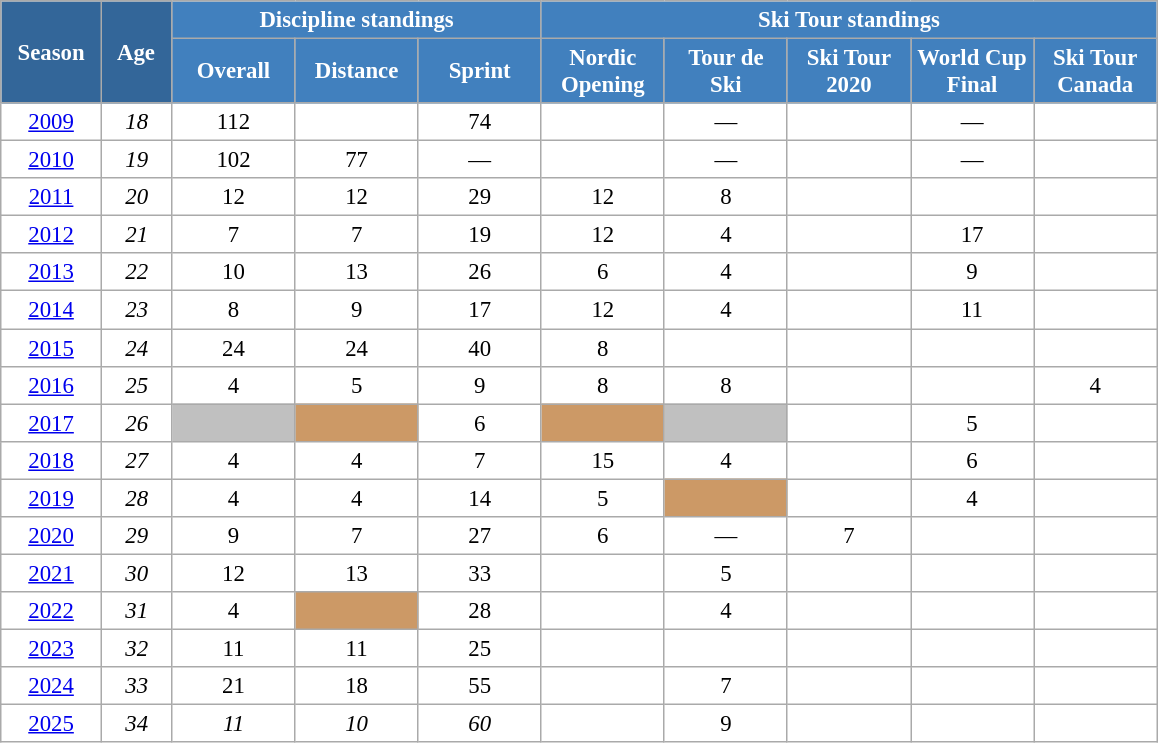<table class="wikitable" style="font-size:95%; text-align:center; border:grey solid 1px; border-collapse:collapse; background:#ffffff;">
<tr>
<th style="background-color:#369; color:white; width:60px;" rowspan="2"> Season </th>
<th style="background-color:#369; color:white; width:40px;" rowspan="2"> Age </th>
<th style="background-color:#4180be; color:white;" colspan="3">Discipline standings</th>
<th style="background-color:#4180be; color:white;" colspan="5">Ski Tour standings</th>
</tr>
<tr>
<th style="background-color:#4180be; color:white; width:75px;">Overall</th>
<th style="background-color:#4180be; color:white; width:75px;">Distance</th>
<th style="background-color:#4180be; color:white; width:75px;">Sprint</th>
<th style="background-color:#4180be; color:white; width:75px;">Nordic<br>Opening</th>
<th style="background-color:#4180be; color:white; width:75px;">Tour de<br>Ski</th>
<th style="background-color:#4180be; color:white; width:75px;">Ski Tour<br>2020</th>
<th style="background-color:#4180be; color:white; width:75px;">World Cup<br>Final</th>
<th style="background-color:#4180be; color:white; width:75px;">Ski Tour<br>Canada</th>
</tr>
<tr>
<td><a href='#'>2009</a></td>
<td><em>18</em></td>
<td>112</td>
<td></td>
<td>74</td>
<td></td>
<td>—</td>
<td></td>
<td>—</td>
<td></td>
</tr>
<tr>
<td><a href='#'>2010</a></td>
<td><em>19</em></td>
<td>102</td>
<td>77</td>
<td>—</td>
<td></td>
<td>—</td>
<td></td>
<td>—</td>
<td></td>
</tr>
<tr>
<td><a href='#'>2011</a></td>
<td><em>20</em></td>
<td>12</td>
<td>12</td>
<td>29</td>
<td>12</td>
<td>8</td>
<td></td>
<td></td>
<td></td>
</tr>
<tr>
<td><a href='#'>2012</a></td>
<td><em>21</em></td>
<td>7</td>
<td>7</td>
<td>19</td>
<td>12</td>
<td>4</td>
<td></td>
<td>17</td>
<td></td>
</tr>
<tr>
<td><a href='#'>2013</a></td>
<td><em>22</em></td>
<td>10</td>
<td>13</td>
<td>26</td>
<td>6</td>
<td>4</td>
<td></td>
<td>9</td>
<td></td>
</tr>
<tr>
<td><a href='#'>2014</a></td>
<td><em>23</em></td>
<td>8</td>
<td>9</td>
<td>17</td>
<td>12</td>
<td>4</td>
<td></td>
<td>11</td>
<td></td>
</tr>
<tr>
<td><a href='#'>2015</a></td>
<td><em>24</em></td>
<td>24</td>
<td>24</td>
<td>40</td>
<td>8</td>
<td></td>
<td></td>
<td></td>
<td></td>
</tr>
<tr>
<td><a href='#'>2016</a></td>
<td><em>25</em></td>
<td>4</td>
<td>5</td>
<td>9</td>
<td>8</td>
<td>8</td>
<td></td>
<td></td>
<td>4</td>
</tr>
<tr>
<td><a href='#'>2017</a></td>
<td><em>26</em></td>
<td style="background:silver;"></td>
<td style="background:#c96;"></td>
<td>6</td>
<td style="background:#c96;"></td>
<td style="background:silver;"></td>
<td></td>
<td>5</td>
<td></td>
</tr>
<tr>
<td><a href='#'>2018</a></td>
<td><em>27</em></td>
<td>4</td>
<td>4</td>
<td>7</td>
<td>15</td>
<td>4</td>
<td></td>
<td>6</td>
<td></td>
</tr>
<tr>
<td><a href='#'>2019</a></td>
<td><em>28</em></td>
<td>4</td>
<td>4</td>
<td>14</td>
<td>5</td>
<td style="background:#c96;"></td>
<td></td>
<td>4</td>
<td></td>
</tr>
<tr>
<td><a href='#'>2020</a></td>
<td><em>29</em></td>
<td>9</td>
<td>7</td>
<td>27</td>
<td>6</td>
<td>—</td>
<td>7</td>
<td></td>
<td></td>
</tr>
<tr>
<td><a href='#'>2021</a></td>
<td><em>30</em></td>
<td>12</td>
<td>13</td>
<td>33</td>
<td></td>
<td>5</td>
<td></td>
<td></td>
<td></td>
</tr>
<tr>
<td><a href='#'>2022</a></td>
<td><em>31</em></td>
<td>4</td>
<td style="background:#c96;"></td>
<td>28</td>
<td></td>
<td>4</td>
<td></td>
<td></td>
<td></td>
</tr>
<tr>
<td><a href='#'>2023</a></td>
<td><em>32</em></td>
<td>11</td>
<td>11</td>
<td>25</td>
<td></td>
<td></td>
<td></td>
<td></td>
<td></td>
</tr>
<tr>
<td><a href='#'>2024</a></td>
<td><em>33</em></td>
<td>21</td>
<td>18</td>
<td>55</td>
<td></td>
<td>7</td>
<td></td>
<td></td>
<td></td>
</tr>
<tr>
<td><a href='#'>2025</a></td>
<td><em>34</em></td>
<td><em>11</em></td>
<td><em>10</em></td>
<td><em>60</em></td>
<td></td>
<td>9</td>
<td></td>
<td></td>
<td></td>
</tr>
</table>
